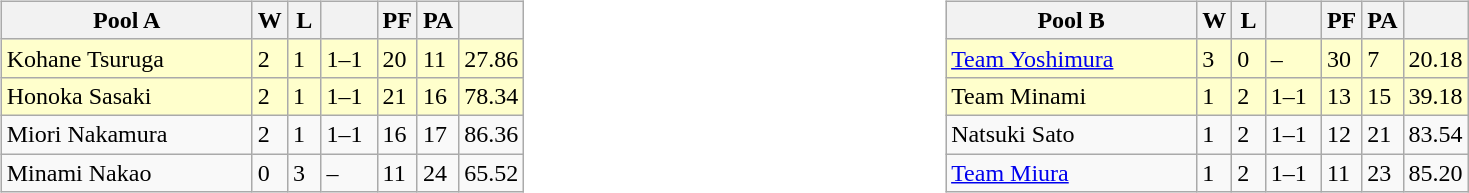<table>
<tr>
<td valign=top width=10%><br><table class=wikitable>
<tr>
<th width=160>Pool A</th>
<th width=15>W</th>
<th width=15>L</th>
<th width=30></th>
<th width=15>PF</th>
<th width=15>PA</th>
<th width=20></th>
</tr>
<tr bgcolor=#ffffcc>
<td> Kohane Tsuruga</td>
<td>2</td>
<td>1</td>
<td>1–1</td>
<td>20</td>
<td>11</td>
<td>27.86</td>
</tr>
<tr bgcolor=#ffffcc>
<td> Honoka Sasaki</td>
<td>2</td>
<td>1</td>
<td>1–1</td>
<td>21</td>
<td>16</td>
<td>78.34</td>
</tr>
<tr>
<td> Miori Nakamura</td>
<td>2</td>
<td>1</td>
<td>1–1</td>
<td>16</td>
<td>17</td>
<td>86.36</td>
</tr>
<tr>
<td> Minami Nakao</td>
<td>0</td>
<td>3</td>
<td>–</td>
<td>11</td>
<td>24</td>
<td>65.52</td>
</tr>
</table>
</td>
<td valign=top width=10%><br><table class=wikitable>
<tr>
<th width=160>Pool B</th>
<th width=15>W</th>
<th width=15>L</th>
<th width=30></th>
<th width=15>PF</th>
<th width=15>PA</th>
<th width=20></th>
</tr>
<tr bgcolor=#ffffcc>
<td> <a href='#'>Team Yoshimura</a></td>
<td>3</td>
<td>0</td>
<td>–</td>
<td>30</td>
<td>7</td>
<td>20.18</td>
</tr>
<tr bgcolor=#ffffcc>
<td> Team Minami</td>
<td>1</td>
<td>2</td>
<td>1–1</td>
<td>13</td>
<td>15</td>
<td>39.18</td>
</tr>
<tr>
<td> Natsuki Sato</td>
<td>1</td>
<td>2</td>
<td>1–1</td>
<td>12</td>
<td>21</td>
<td>83.54</td>
</tr>
<tr>
<td> <a href='#'>Team Miura</a></td>
<td>1</td>
<td>2</td>
<td>1–1</td>
<td>11</td>
<td>23</td>
<td>85.20</td>
</tr>
</table>
</td>
</tr>
</table>
